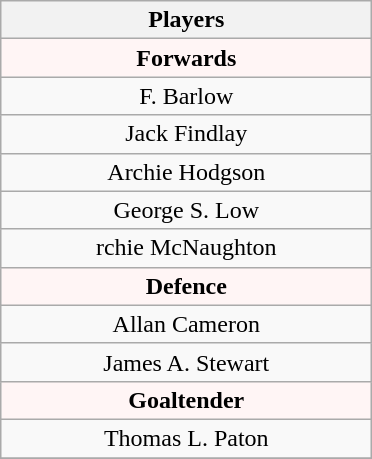<table class="wikitable" style="text-align:center;">
<tr>
<th style="width: 240px;">Players</th>
</tr>
<tr style="font-weight:bold; background-color:#FFF5F5;">
<td colspan="1" align="center"><strong>Forwards</strong></td>
</tr>
<tr>
<td>F. Barlow</td>
</tr>
<tr>
<td>Jack Findlay</td>
</tr>
<tr>
<td>Archie Hodgson</td>
</tr>
<tr>
<td>George S. Low</td>
</tr>
<tr>
<td>rchie McNaughton</td>
</tr>
<tr style="font-weight:bold; background-color:#FFF5F5;">
<td colspan="1" align="center"><strong>Defence</strong></td>
</tr>
<tr>
<td>Allan Cameron</td>
</tr>
<tr>
<td>James A. Stewart</td>
</tr>
<tr style="font-weight:bold; background-color:#FFF5F5;">
<td colspan="1" align="center"><strong>Goaltender</strong></td>
</tr>
<tr>
<td>Thomas L. Paton</td>
</tr>
<tr>
</tr>
</table>
